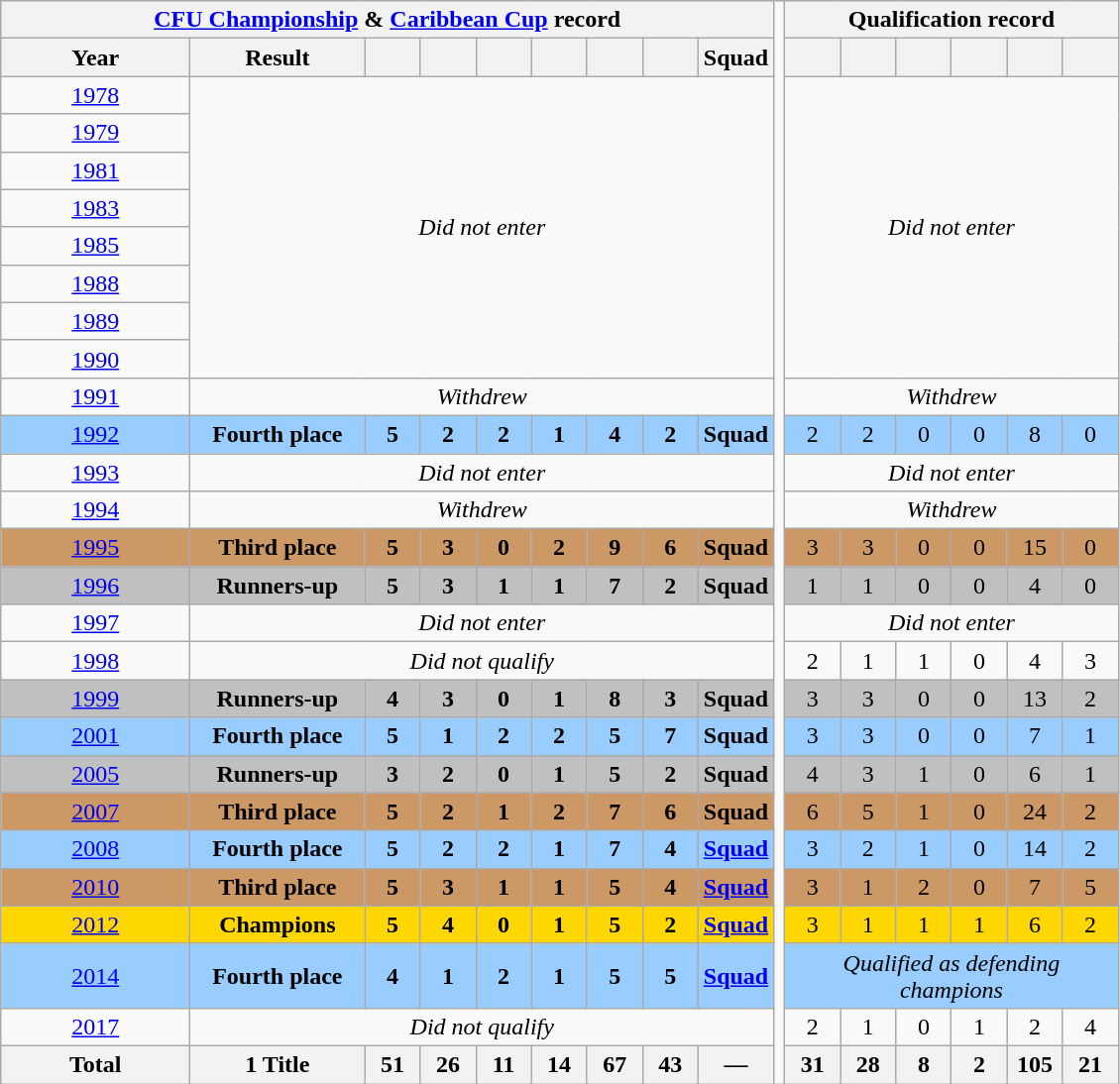<table class="wikitable" style="text-align: center;">
<tr>
<th colspan=9><a href='#'>CFU Championship</a> & <a href='#'>Caribbean Cup</a> record</th>
<td rowspan=28></td>
<th colspan=7>Qualification record</th>
</tr>
<tr>
<th style="width:120px;">Year</th>
<th style="width:110px;">Result</th>
<th style="width:30px;"></th>
<th style="width:30px;"></th>
<th style="width:30px;"></th>
<th style="width:30px;"></th>
<th style="width:30px;"></th>
<th style="width:30px;"></th>
<th>Squad</th>
<th style="width:30px;"></th>
<th style="width:30px;"></th>
<th style="width:30px;"></th>
<th style="width:30px;"></th>
<th style="width:30px;"></th>
<th style="width:30px;"></th>
</tr>
<tr>
<td> <a href='#'>1978</a></td>
<td colspan=8 rowspan=8><em>Did not enter</em></td>
<td colspan=6 rowspan=8><em>Did not enter</em></td>
</tr>
<tr>
<td> <a href='#'>1979</a></td>
</tr>
<tr>
<td> <a href='#'>1981</a></td>
</tr>
<tr>
<td> <a href='#'>1983</a></td>
</tr>
<tr>
<td> <a href='#'>1985</a></td>
</tr>
<tr>
<td> <a href='#'>1988</a></td>
</tr>
<tr>
<td> <a href='#'>1989</a></td>
</tr>
<tr>
<td> <a href='#'>1990</a></td>
</tr>
<tr>
<td> <a href='#'>1991</a></td>
<td colspan=8><em>Withdrew</em></td>
<td colspan=6><em>Withdrew</em></td>
</tr>
<tr bgcolor=#9acdff>
<td> <a href='#'>1992</a></td>
<td><strong>Fourth place</strong></td>
<td><strong>5</strong></td>
<td><strong>2</strong></td>
<td><strong>2</strong></td>
<td><strong>1</strong></td>
<td><strong>4</strong></td>
<td><strong>2</strong></td>
<td><strong>Squad</strong></td>
<td>2</td>
<td>2</td>
<td>0</td>
<td>0</td>
<td>8</td>
<td>0</td>
</tr>
<tr>
<td> <a href='#'>1993</a></td>
<td colspan=8><em>Did not enter</em></td>
<td colspan=6><em>Did not enter</em></td>
</tr>
<tr>
<td> <a href='#'>1994</a></td>
<td colspan=8><em>Withdrew</em></td>
<td colspan=6><em>Withdrew</em></td>
</tr>
<tr bgcolor="#cc9966">
<td>  <a href='#'>1995</a></td>
<td><strong>Third place</strong></td>
<td><strong>5</strong></td>
<td><strong>3</strong></td>
<td><strong>0</strong></td>
<td><strong>2</strong></td>
<td><strong>9</strong></td>
<td><strong>6</strong></td>
<td><strong>Squad</strong></td>
<td>3</td>
<td>3</td>
<td>0</td>
<td>0</td>
<td>15</td>
<td>0</td>
</tr>
<tr bgcolor=silver>
<td> <a href='#'>1996</a></td>
<td><strong>Runners-up</strong></td>
<td><strong>5</strong></td>
<td><strong>3</strong></td>
<td><strong>1</strong></td>
<td><strong>1</strong></td>
<td><strong>7</strong></td>
<td><strong>2</strong></td>
<td><strong>Squad</strong></td>
<td>1</td>
<td>1</td>
<td>0</td>
<td>0</td>
<td>4</td>
<td>0</td>
</tr>
<tr>
<td>  <a href='#'>1997</a></td>
<td colspan=8><em>Did not enter</em></td>
<td colspan=6><em>Did not enter</em></td>
</tr>
<tr>
<td>  <a href='#'>1998</a></td>
<td colspan=8><em>Did not qualify</em></td>
<td>2</td>
<td>1</td>
<td>1</td>
<td>0</td>
<td>4</td>
<td>3</td>
</tr>
<tr bgcolor=silver>
<td> <a href='#'>1999</a></td>
<td><strong>Runners-up</strong></td>
<td><strong>4</strong></td>
<td><strong>3</strong></td>
<td><strong>0</strong></td>
<td><strong>1</strong></td>
<td><strong>8</strong></td>
<td><strong>3</strong></td>
<td><strong>Squad</strong></td>
<td>3</td>
<td>3</td>
<td>0</td>
<td>0</td>
<td>13</td>
<td>2</td>
</tr>
<tr bgcolor=#9acdff>
<td> <a href='#'>2001</a></td>
<td><strong>Fourth place</strong></td>
<td><strong>5</strong></td>
<td><strong>1</strong></td>
<td><strong>2</strong></td>
<td><strong>2</strong></td>
<td><strong>5</strong></td>
<td><strong>7</strong></td>
<td><strong>Squad</strong></td>
<td>3</td>
<td>3</td>
<td>0</td>
<td>0</td>
<td>7</td>
<td>1</td>
</tr>
<tr bgcolor=silver>
<td> <a href='#'>2005</a></td>
<td><strong>Runners-up</strong></td>
<td><strong>3</strong></td>
<td><strong>2</strong></td>
<td><strong>0</strong></td>
<td><strong>1</strong></td>
<td><strong>5</strong></td>
<td><strong>2</strong></td>
<td><strong>Squad</strong></td>
<td>4</td>
<td>3</td>
<td>1</td>
<td>0</td>
<td>6</td>
<td>1</td>
</tr>
<tr bgcolor="#cc9966">
<td> <a href='#'>2007</a></td>
<td><strong>Third place</strong></td>
<td><strong>5</strong></td>
<td><strong>2</strong></td>
<td><strong>1</strong></td>
<td><strong>2</strong></td>
<td><strong>7</strong></td>
<td><strong>6</strong></td>
<td><strong>Squad</strong></td>
<td>6</td>
<td>5</td>
<td>1</td>
<td>0</td>
<td>24</td>
<td>2</td>
</tr>
<tr bgcolor=#9acdff>
<td> <a href='#'>2008</a></td>
<td><strong>Fourth place</strong></td>
<td><strong>5</strong></td>
<td><strong>2</strong></td>
<td><strong>2</strong></td>
<td><strong>1</strong></td>
<td><strong>7</strong></td>
<td><strong>4</strong></td>
<td><strong><a href='#'>Squad</a></strong></td>
<td>3</td>
<td>2</td>
<td>1</td>
<td>0</td>
<td>14</td>
<td>2</td>
</tr>
<tr bgcolor="#cc9966">
<td> <a href='#'>2010</a></td>
<td><strong>Third place</strong></td>
<td><strong>5</strong></td>
<td><strong>3</strong></td>
<td><strong>1</strong></td>
<td><strong>1</strong></td>
<td><strong>5</strong></td>
<td><strong>4</strong></td>
<td><strong><a href='#'>Squad</a></strong></td>
<td>3</td>
<td>1</td>
<td>2</td>
<td>0</td>
<td>7</td>
<td>5</td>
</tr>
<tr bgcolor=gold>
<td> <a href='#'>2012</a></td>
<td><strong>Champions</strong></td>
<td><strong>5</strong></td>
<td><strong>4</strong></td>
<td><strong>0</strong></td>
<td><strong>1</strong></td>
<td><strong>5</strong></td>
<td><strong>2</strong></td>
<td><strong><a href='#'>Squad</a></strong></td>
<td>3</td>
<td>1</td>
<td>1</td>
<td>1</td>
<td>6</td>
<td>2</td>
</tr>
<tr bgcolor=#9acdff>
<td> <a href='#'>2014</a></td>
<td><strong>Fourth place</strong></td>
<td><strong>4</strong></td>
<td><strong>1</strong></td>
<td><strong>2</strong></td>
<td><strong>1</strong></td>
<td><strong>5</strong></td>
<td><strong>5</strong></td>
<td><strong><a href='#'>Squad</a></strong></td>
<td colspan=6><em>Qualified as defending champions</em></td>
</tr>
<tr>
<td> <a href='#'>2017</a></td>
<td colspan=8><em>Did not qualify</em></td>
<td>2</td>
<td>1</td>
<td>0</td>
<td>1</td>
<td>2</td>
<td>4</td>
</tr>
<tr>
<th>Total</th>
<th>1 Title</th>
<th>51</th>
<th>26</th>
<th>11</th>
<th>14</th>
<th>67</th>
<th>43</th>
<th>—</th>
<th>31</th>
<th>28</th>
<th>8</th>
<th>2</th>
<th>105</th>
<th>21</th>
</tr>
</table>
